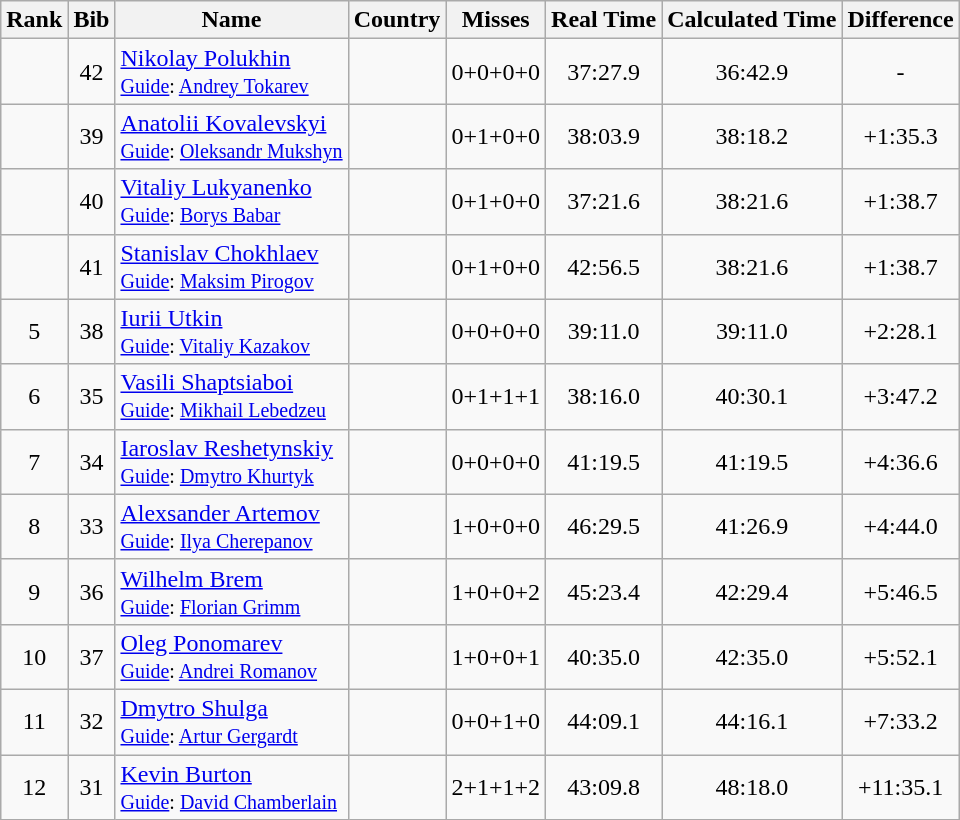<table class="wikitable sortable" style="text-align:center">
<tr>
<th>Rank</th>
<th>Bib</th>
<th>Name</th>
<th>Country</th>
<th>Misses</th>
<th>Real Time</th>
<th>Calculated Time</th>
<th>Difference</th>
</tr>
<tr>
<td></td>
<td>42</td>
<td align=left><a href='#'>Nikolay Polukhin</a><br><small><a href='#'>Guide</a>: <a href='#'>Andrey Tokarev</a></small></td>
<td align=left></td>
<td>0+0+0+0</td>
<td>37:27.9</td>
<td>36:42.9</td>
<td>-</td>
</tr>
<tr>
<td></td>
<td>39</td>
<td align=left><a href='#'>Anatolii Kovalevskyi</a><br><small><a href='#'>Guide</a>: <a href='#'>Oleksandr Mukshyn</a></small></td>
<td align=left></td>
<td>0+1+0+0</td>
<td>38:03.9</td>
<td>38:18.2</td>
<td>+1:35.3</td>
</tr>
<tr>
<td></td>
<td>40</td>
<td align=left><a href='#'>Vitaliy Lukyanenko</a><br><small><a href='#'>Guide</a>: <a href='#'>Borys Babar</a></small></td>
<td align=left></td>
<td>0+1+0+0</td>
<td>37:21.6</td>
<td>38:21.6</td>
<td>+1:38.7</td>
</tr>
<tr>
<td></td>
<td>41</td>
<td align=left><a href='#'>Stanislav Chokhlaev</a><br><small><a href='#'>Guide</a>: <a href='#'>Maksim Pirogov</a></small></td>
<td align=left></td>
<td>0+1+0+0</td>
<td>42:56.5</td>
<td>38:21.6</td>
<td>+1:38.7</td>
</tr>
<tr>
<td>5</td>
<td>38</td>
<td align=left><a href='#'>Iurii Utkin</a><br><small><a href='#'>Guide</a>: <a href='#'>Vitaliy Kazakov</a></small></td>
<td align=left></td>
<td>0+0+0+0</td>
<td>39:11.0</td>
<td>39:11.0</td>
<td>+2:28.1</td>
</tr>
<tr>
<td>6</td>
<td>35</td>
<td align=left><a href='#'>Vasili Shaptsiaboi</a><br><small><a href='#'>Guide</a>: <a href='#'>Mikhail Lebedzeu</a></small></td>
<td align=left></td>
<td>0+1+1+1</td>
<td>38:16.0</td>
<td>40:30.1</td>
<td>+3:47.2</td>
</tr>
<tr>
<td>7</td>
<td>34</td>
<td align=left><a href='#'>Iaroslav Reshetynskiy</a><br><small><a href='#'>Guide</a>: <a href='#'>Dmytro Khurtyk</a></small></td>
<td align=left></td>
<td>0+0+0+0</td>
<td>41:19.5</td>
<td>41:19.5</td>
<td>+4:36.6</td>
</tr>
<tr>
<td>8</td>
<td>33</td>
<td align=left><a href='#'>Alexsander Artemov</a><br><small><a href='#'>Guide</a>: <a href='#'>Ilya Cherepanov</a></small></td>
<td align=left></td>
<td>1+0+0+0</td>
<td>46:29.5</td>
<td>41:26.9</td>
<td>+4:44.0</td>
</tr>
<tr>
<td>9</td>
<td>36</td>
<td align=left><a href='#'>Wilhelm Brem</a><br><small><a href='#'>Guide</a>: <a href='#'>Florian Grimm</a></small></td>
<td align=left></td>
<td>1+0+0+2</td>
<td>45:23.4</td>
<td>42:29.4</td>
<td>+5:46.5</td>
</tr>
<tr>
<td>10</td>
<td>37</td>
<td align=left><a href='#'>Oleg Ponomarev</a><br><small><a href='#'>Guide</a>: <a href='#'>Andrei Romanov</a></small></td>
<td align=left></td>
<td>1+0+0+1</td>
<td>40:35.0</td>
<td>42:35.0</td>
<td>+5:52.1</td>
</tr>
<tr>
<td>11</td>
<td>32</td>
<td align=left><a href='#'>Dmytro Shulga</a><br><small><a href='#'>Guide</a>: <a href='#'>Artur Gergardt</a></small></td>
<td align=left></td>
<td>0+0+1+0</td>
<td>44:09.1</td>
<td>44:16.1</td>
<td>+7:33.2</td>
</tr>
<tr>
<td>12</td>
<td>31</td>
<td align=left><a href='#'>Kevin Burton</a><br><small><a href='#'>Guide</a>: <a href='#'>David Chamberlain</a></small></td>
<td align=left></td>
<td>2+1+1+2</td>
<td>43:09.8</td>
<td>48:18.0</td>
<td>+11:35.1</td>
</tr>
</table>
